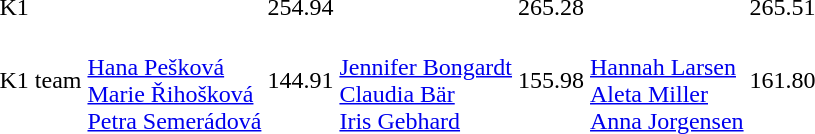<table>
<tr>
<td>K1</td>
<td></td>
<td>254.94</td>
<td></td>
<td>265.28</td>
<td></td>
<td>265.51</td>
</tr>
<tr>
<td>K1 team</td>
<td><br><a href='#'>Hana Pešková</a><br><a href='#'>Marie Řihošková</a><br><a href='#'>Petra Semerádová</a></td>
<td>144.91</td>
<td><br><a href='#'>Jennifer Bongardt</a><br><a href='#'>Claudia Bär</a><br><a href='#'>Iris Gebhard</a></td>
<td>155.98</td>
<td><br><a href='#'>Hannah Larsen</a><br><a href='#'>Aleta Miller</a><br><a href='#'>Anna Jorgensen</a></td>
<td>161.80</td>
</tr>
</table>
